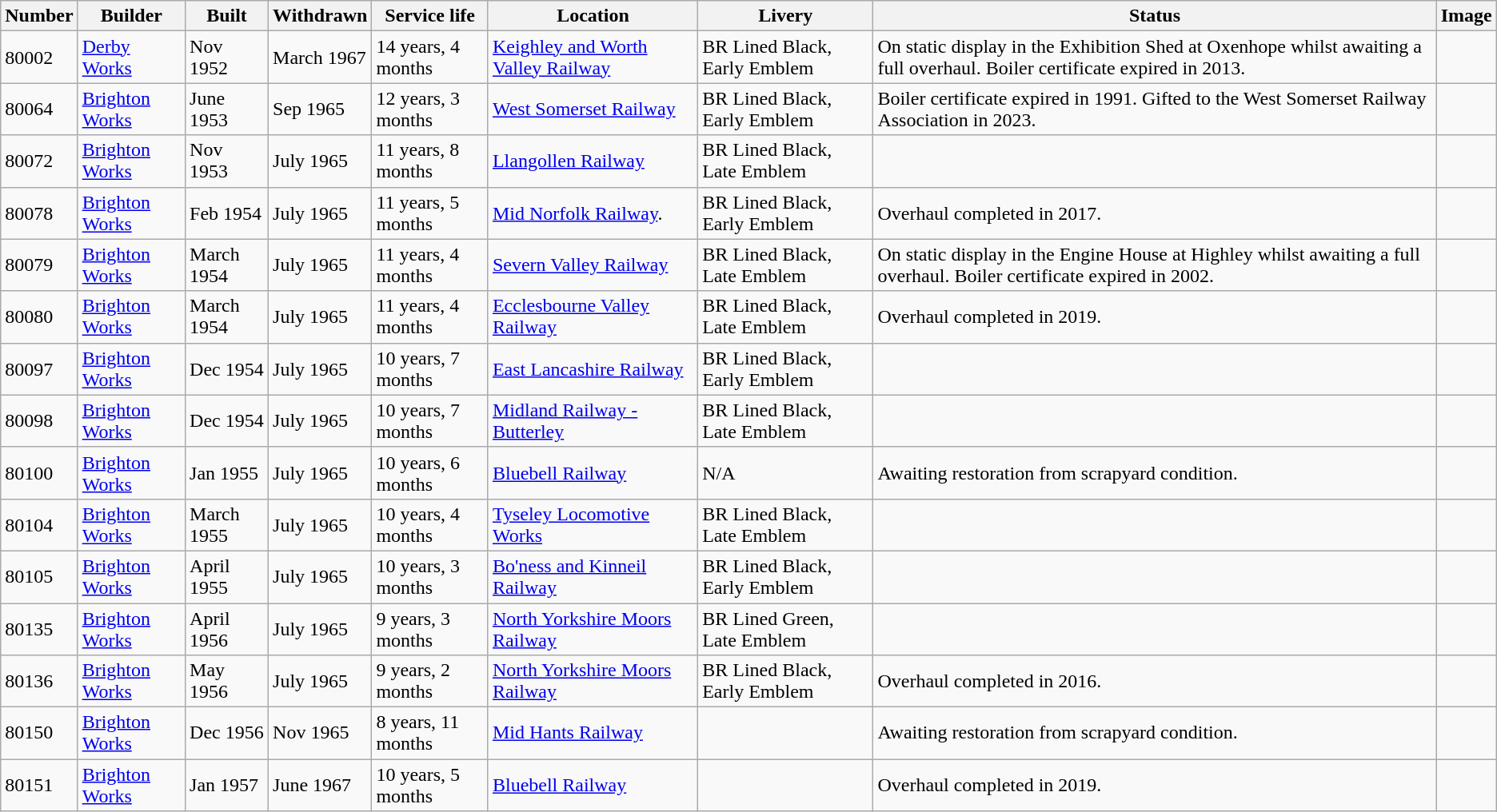<table class="wikitable sortable">
<tr>
<th align=left>Number</th>
<th align=left>Builder</th>
<th align=left>Built</th>
<th align=left>Withdrawn</th>
<th align=left>Service life</th>
<th align=left>Location</th>
<th align=left>Livery</th>
<th align=left>Status</th>
<th align=left>Image</th>
</tr>
<tr>
<td align=left>80002</td>
<td align=left><a href='#'>Derby Works</a></td>
<td align=left>Nov 1952</td>
<td align=left>March 1967</td>
<td align=left>14 years, 4 months</td>
<td align=left><a href='#'>Keighley and Worth Valley Railway</a></td>
<td align=left>BR Lined Black, Early Emblem</td>
<td align=left>On static display in the Exhibition Shed at Oxenhope whilst awaiting a full overhaul. Boiler certificate expired in 2013.</td>
<td></td>
</tr>
<tr>
<td align=left>80064</td>
<td align=left><a href='#'>Brighton Works</a></td>
<td align=left>June 1953</td>
<td align=left>Sep 1965</td>
<td align=left>12 years, 3 months</td>
<td align=left><a href='#'>West Somerset Railway</a></td>
<td align=left>BR Lined Black, Early Emblem</td>
<td align=left>Boiler certificate expired in 1991. Gifted to the West Somerset Railway Association in 2023.</td>
<td></td>
</tr>
<tr>
<td align=left>80072</td>
<td align=left><a href='#'>Brighton Works</a></td>
<td align=left>Nov 1953</td>
<td align=left>July 1965</td>
<td align=left>11 years, 8 months</td>
<td align=left><a href='#'>Llangollen Railway</a></td>
<td align=left>BR Lined Black, Late Emblem</td>
<td align=left></td>
<td></td>
</tr>
<tr>
<td align=left>80078</td>
<td align=left><a href='#'>Brighton Works</a></td>
<td align=left>Feb 1954</td>
<td align=left>July 1965</td>
<td align=left>11 years, 5 months</td>
<td align=left><a href='#'>Mid Norfolk Railway</a>.</td>
<td align=left>BR Lined Black, Early Emblem</td>
<td align=left>Overhaul completed in 2017.</td>
<td></td>
</tr>
<tr>
<td align=left>80079</td>
<td align=left><a href='#'>Brighton Works</a></td>
<td align=left>March 1954</td>
<td align=left>July 1965</td>
<td align=left>11 years, 4 months</td>
<td align=left><a href='#'>Severn Valley Railway</a></td>
<td align=left>BR Lined Black, Late Emblem</td>
<td align=left>On static display in the Engine House at Highley whilst awaiting a full overhaul. Boiler certificate expired in 2002.</td>
<td></td>
</tr>
<tr>
<td align=left>80080</td>
<td align=left><a href='#'>Brighton Works</a></td>
<td align=left>March 1954</td>
<td align=left>July 1965</td>
<td align=left>11 years, 4 months</td>
<td align=left><a href='#'>Ecclesbourne Valley Railway</a></td>
<td align=left>BR Lined Black, Late Emblem</td>
<td align=left>Overhaul completed in 2019.</td>
<td></td>
</tr>
<tr>
<td align=left>80097</td>
<td align=left><a href='#'>Brighton Works</a></td>
<td align=left>Dec 1954</td>
<td align=left>July 1965</td>
<td align=left>10 years, 7 months</td>
<td align=left><a href='#'>East Lancashire Railway</a></td>
<td align=left>BR Lined Black, Early Emblem</td>
<td align=left></td>
<td></td>
</tr>
<tr>
<td align=left>80098</td>
<td align=left><a href='#'>Brighton Works</a></td>
<td align=left>Dec 1954</td>
<td align=left>July 1965</td>
<td align=left>10 years, 7 months</td>
<td align=left><a href='#'>Midland Railway - Butterley</a></td>
<td align=left>BR Lined Black, Late Emblem</td>
<td align=left></td>
<td></td>
</tr>
<tr>
<td align=left>80100</td>
<td align=left><a href='#'>Brighton Works</a></td>
<td align=left>Jan 1955</td>
<td align=left>July 1965</td>
<td align=left>10 years, 6 months</td>
<td align=left><a href='#'>Bluebell Railway</a></td>
<td align=left>N/A</td>
<td align=left>Awaiting restoration from scrapyard condition.</td>
<td></td>
</tr>
<tr>
<td align=left>80104</td>
<td align=left><a href='#'>Brighton Works</a></td>
<td align=left>March 1955</td>
<td align=left>July 1965</td>
<td align=left>10 years, 4 months</td>
<td align=left><a href='#'>Tyseley Locomotive Works</a></td>
<td align=left>BR Lined Black, Late Emblem</td>
<td align=left></td>
<td></td>
</tr>
<tr>
<td align=left>80105</td>
<td align=left><a href='#'>Brighton Works</a></td>
<td align=left>April 1955</td>
<td align=left>July 1965</td>
<td align=left>10 years, 3 months</td>
<td align=left><a href='#'>Bo'ness and Kinneil Railway</a></td>
<td align=left>BR Lined Black, Early Emblem</td>
<td align=left></td>
<td></td>
</tr>
<tr>
<td align=left>80135</td>
<td align=left><a href='#'>Brighton Works</a></td>
<td align=left>April 1956</td>
<td align=left>July 1965</td>
<td align=left>9 years, 3 months</td>
<td align=left><a href='#'>North Yorkshire Moors Railway</a></td>
<td align=left>BR Lined Green, Late Emblem</td>
<td align=left></td>
<td></td>
</tr>
<tr>
<td align=left>80136</td>
<td align=left><a href='#'>Brighton Works</a></td>
<td align=left>May 1956</td>
<td align=left>July 1965</td>
<td align=left>9 years, 2 months</td>
<td align=left><a href='#'>North Yorkshire Moors Railway</a></td>
<td align=left>BR Lined Black, Early Emblem</td>
<td align=left>Overhaul completed in 2016.</td>
<td></td>
</tr>
<tr>
<td align=left>80150</td>
<td align=left><a href='#'>Brighton Works</a></td>
<td align=left>Dec 1956</td>
<td align=left>Nov 1965</td>
<td align=left>8 years, 11 months</td>
<td align=left><a href='#'>Mid Hants Railway</a></td>
<td align=left></td>
<td align=left>Awaiting restoration from scrapyard condition.</td>
<td></td>
</tr>
<tr>
<td align=left>80151</td>
<td align=left><a href='#'>Brighton Works</a></td>
<td align=left>Jan 1957</td>
<td align=left>June 1967</td>
<td align=left>10 years, 5 months</td>
<td align=left><a href='#'>Bluebell Railway</a></td>
<td align=left></td>
<td align=left>Overhaul completed in 2019.</td>
<td></td>
</tr>
</table>
